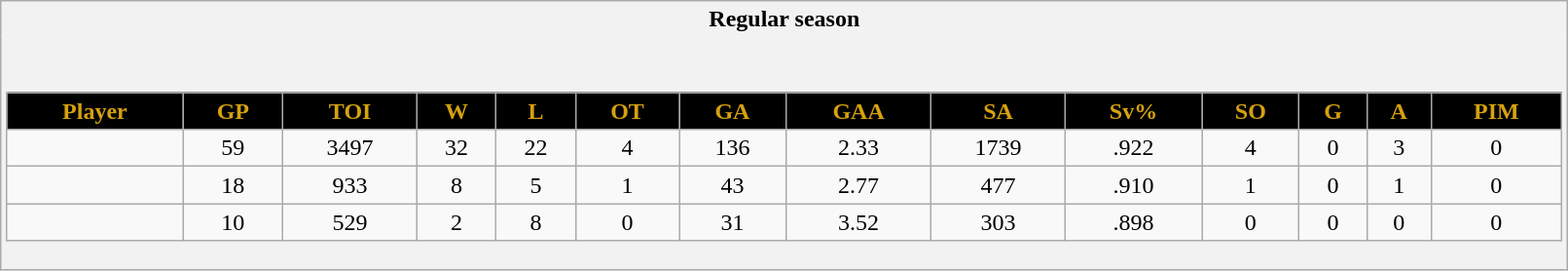<table class="wikitable" style="border: 1px solid #aaa;" width="85%">
<tr>
<th style="border: 0;">Regular season</th>
</tr>
<tr>
<td style="background: #f2f2f2; border: 0; text-align: center;"><br><table class="wikitable sortable" width="100%">
<tr align="center" bgcolor="#dddddd">
<th style="background:black;color:#D5A10E;">Player</th>
<th style="background:black;color:#D5A10E;">GP</th>
<th style="background:black;color:#D5A10E;">TOI</th>
<th style="background:black;color:#D5A10E;">W</th>
<th style="background:black;color:#D5A10E;">L</th>
<th style="background:black;color:#D5A10E;">OT</th>
<th style="background:black;color:#D5A10E;">GA</th>
<th style="background:black;color:#D5A10E;">GAA</th>
<th style="background:black;color:#D5A10E;">SA</th>
<th style="background:black;color:#D5A10E;">Sv%</th>
<th style="background:black;color:#D5A10E;">SO</th>
<th style="background:black;color:#D5A10E;">G</th>
<th style="background:black;color:#D5A10E;">A</th>
<th style="background:black;color:#D5A10E;">PIM</th>
</tr>
<tr align=center>
<td></td>
<td>59</td>
<td>3497</td>
<td>32</td>
<td>22</td>
<td>4</td>
<td>136</td>
<td>2.33</td>
<td>1739</td>
<td>.922</td>
<td>4</td>
<td>0</td>
<td>3</td>
<td>0</td>
</tr>
<tr align=center>
<td></td>
<td>18</td>
<td>933</td>
<td>8</td>
<td>5</td>
<td>1</td>
<td>43</td>
<td>2.77</td>
<td>477</td>
<td>.910</td>
<td>1</td>
<td>0</td>
<td>1</td>
<td>0</td>
</tr>
<tr align=center>
<td></td>
<td>10</td>
<td>529</td>
<td>2</td>
<td>8</td>
<td>0</td>
<td>31</td>
<td>3.52</td>
<td>303</td>
<td>.898</td>
<td>0</td>
<td>0</td>
<td>0</td>
<td>0</td>
</tr>
</table>
</td>
</tr>
</table>
